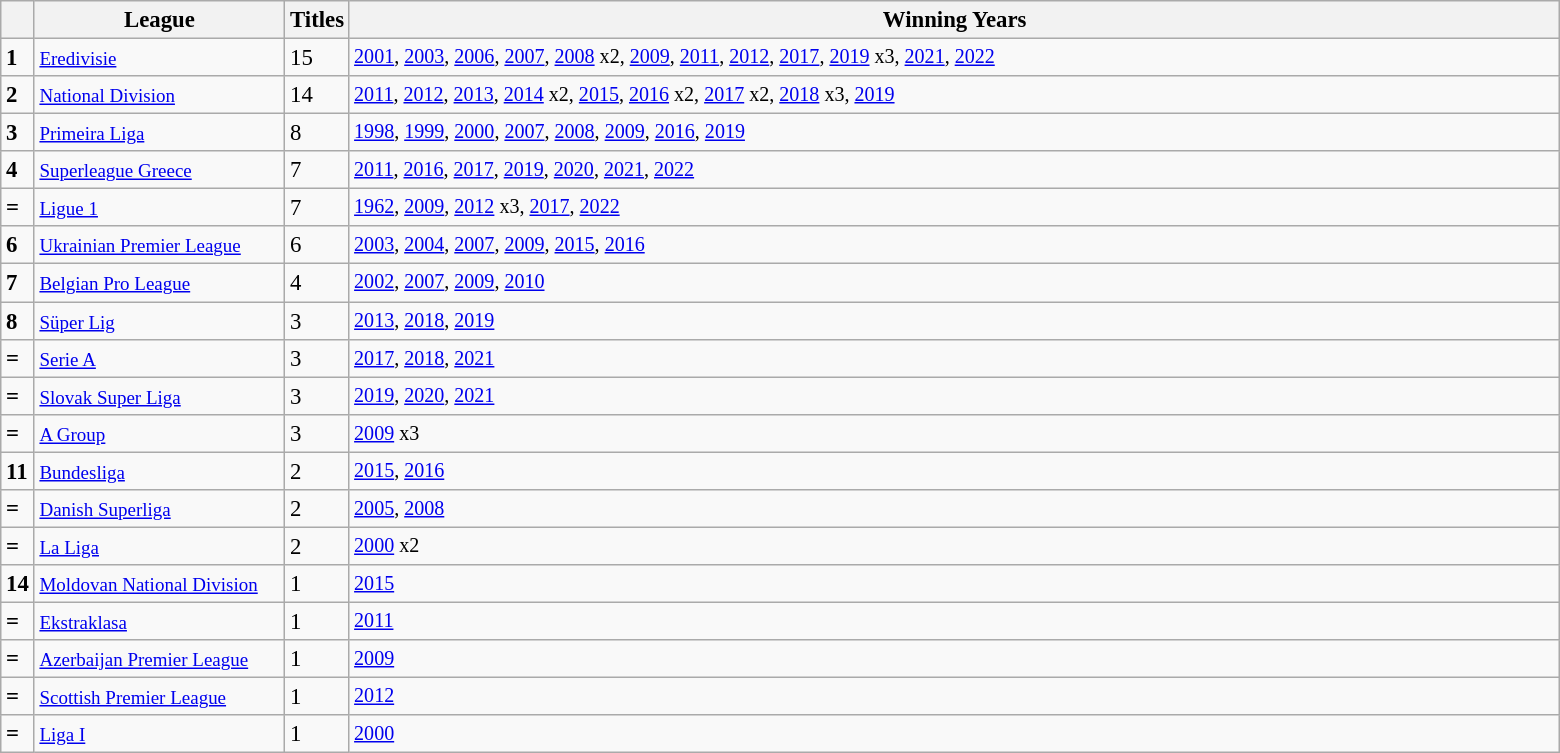<table class="wikitable plainrowheaders sortable" style="text-align:left;font-size:95%">
<tr>
<th style="width:3px;"></th>
<th style="width:160px;">League</th>
<th style="width:5px;">Titles</th>
<th style="width:800px;">Winning Years</th>
</tr>
<tr>
<td style="font-weight:bold;">1</td>
<td> <small><a href='#'>Eredivisie</a></small></td>
<td>15</td>
<td style="font-size:88%"><a href='#'>2001</a>, <a href='#'>2003</a>, <a href='#'>2006</a>, <a href='#'>2007</a>, <a href='#'>2008</a> x2, <a href='#'>2009</a>, <a href='#'>2011</a>, <a href='#'>2012</a>, <a href='#'>2017</a>, <a href='#'>2019</a> x3, <a href='#'>2021</a>, <a href='#'>2022</a></td>
</tr>
<tr>
<td style="font-weight:bold;">2</td>
<td> <small><a href='#'>National Division</a></small></td>
<td>14</td>
<td style="font-size:88%"><a href='#'>2011</a>, <a href='#'>2012</a>, <a href='#'>2013</a>, <a href='#'>2014</a> x2, <a href='#'>2015</a>, <a href='#'>2016</a> x2, <a href='#'>2017</a> x2, <a href='#'>2018</a> x3, <a href='#'>2019</a></td>
</tr>
<tr>
<td style="font-weight:bold;">3</td>
<td> <small><a href='#'>Primeira Liga</a></small></td>
<td>8</td>
<td style="font-size:88%"><a href='#'>1998</a>, <a href='#'>1999</a>, <a href='#'>2000</a>, <a href='#'>2007</a>, <a href='#'>2008</a>, <a href='#'>2009</a>, <a href='#'>2016</a>, <a href='#'>2019</a></td>
</tr>
<tr>
<td style="font-weight:bold;">4</td>
<td> <small><a href='#'>Superleague Greece</a></small></td>
<td>7</td>
<td style="font-size:88%"><a href='#'>2011</a>, <a href='#'>2016</a>, <a href='#'>2017</a>, <a href='#'>2019</a>, <a href='#'>2020</a>, <a href='#'>2021</a>, <a href='#'>2022</a></td>
</tr>
<tr>
<td style="font-weight:bold;">=</td>
<td> <small><a href='#'>Ligue 1</a></small></td>
<td>7</td>
<td style="font-size:88%"><a href='#'>1962</a>, <a href='#'>2009</a>, <a href='#'>2012</a> x3, <a href='#'>2017</a>, <a href='#'>2022</a></td>
</tr>
<tr>
<td style="font-weight:bold;">6</td>
<td> <small><a href='#'>Ukrainian Premier League</a></small></td>
<td>6</td>
<td style="font-size:88%"><a href='#'>2003</a>, <a href='#'>2004</a>, <a href='#'>2007</a>, <a href='#'>2009</a>, <a href='#'>2015</a>, <a href='#'>2016</a></td>
</tr>
<tr>
<td style="font-weight:bold;">7</td>
<td> <small><a href='#'>Belgian Pro League</a></small></td>
<td>4</td>
<td style="font-size:88%"><a href='#'>2002</a>, <a href='#'>2007</a>, <a href='#'>2009</a>, <a href='#'>2010</a></td>
</tr>
<tr>
<td style="font-weight:bold;">8</td>
<td> <small><a href='#'>Süper Lig</a></small></td>
<td>3</td>
<td style="font-size:88%"><a href='#'>2013</a>, <a href='#'>2018</a>, <a href='#'>2019</a></td>
</tr>
<tr>
<td style="font-weight:bold;">=</td>
<td> <small><a href='#'>Serie A</a></small></td>
<td>3</td>
<td style="font-size:88%"><a href='#'>2017</a>, <a href='#'>2018</a>, <a href='#'>2021</a></td>
</tr>
<tr>
<td style="font-weight:bold;">=</td>
<td> <small><a href='#'>Slovak Super Liga</a></small></td>
<td>3</td>
<td style="font-size:88%"><a href='#'>2019</a>, <a href='#'>2020</a>, <a href='#'>2021</a></td>
</tr>
<tr>
<td style="font-weight:bold;">=</td>
<td> <small><a href='#'>A Group</a></small></td>
<td>3</td>
<td style="font-size:88%"><a href='#'>2009</a> x3</td>
</tr>
<tr>
<td style="font-weight:bold;">11</td>
<td> <small><a href='#'>Bundesliga</a></small></td>
<td>2</td>
<td style="font-size:88%"><a href='#'>2015</a>, <a href='#'>2016</a></td>
</tr>
<tr>
<td style="font-weight:bold;">=</td>
<td> <small><a href='#'>Danish Superliga</a></small></td>
<td>2</td>
<td style="font-size:88%"><a href='#'>2005</a>, <a href='#'>2008</a></td>
</tr>
<tr>
<td style="font-weight:bold;">=</td>
<td> <small><a href='#'>La Liga</a></small></td>
<td>2</td>
<td style="font-size:88%"><a href='#'>2000</a> x2</td>
</tr>
<tr>
<td style="font-weight:bold;">14</td>
<td> <small><a href='#'>Moldovan National Division</a></small></td>
<td>1</td>
<td style="font-size:88%"><a href='#'>2015</a></td>
</tr>
<tr>
<td style="font-weight:bold;">=</td>
<td> <small><a href='#'>Ekstraklasa</a></small></td>
<td>1</td>
<td style="font-size:88%"><a href='#'>2011</a></td>
</tr>
<tr>
<td style="font-weight:bold;">=</td>
<td> <small><a href='#'>Azerbaijan Premier League</a></small></td>
<td>1</td>
<td style="font-size:88%"><a href='#'>2009</a></td>
</tr>
<tr>
<td style="font-weight:bold;">=</td>
<td> <small><a href='#'>Scottish Premier League</a></small></td>
<td>1</td>
<td style="font-size:88%"><a href='#'>2012</a></td>
</tr>
<tr>
<td style="font-weight:bold;">=</td>
<td> <small><a href='#'>Liga I</a></small></td>
<td>1</td>
<td style="font-size:88%"><a href='#'>2000</a></td>
</tr>
</table>
